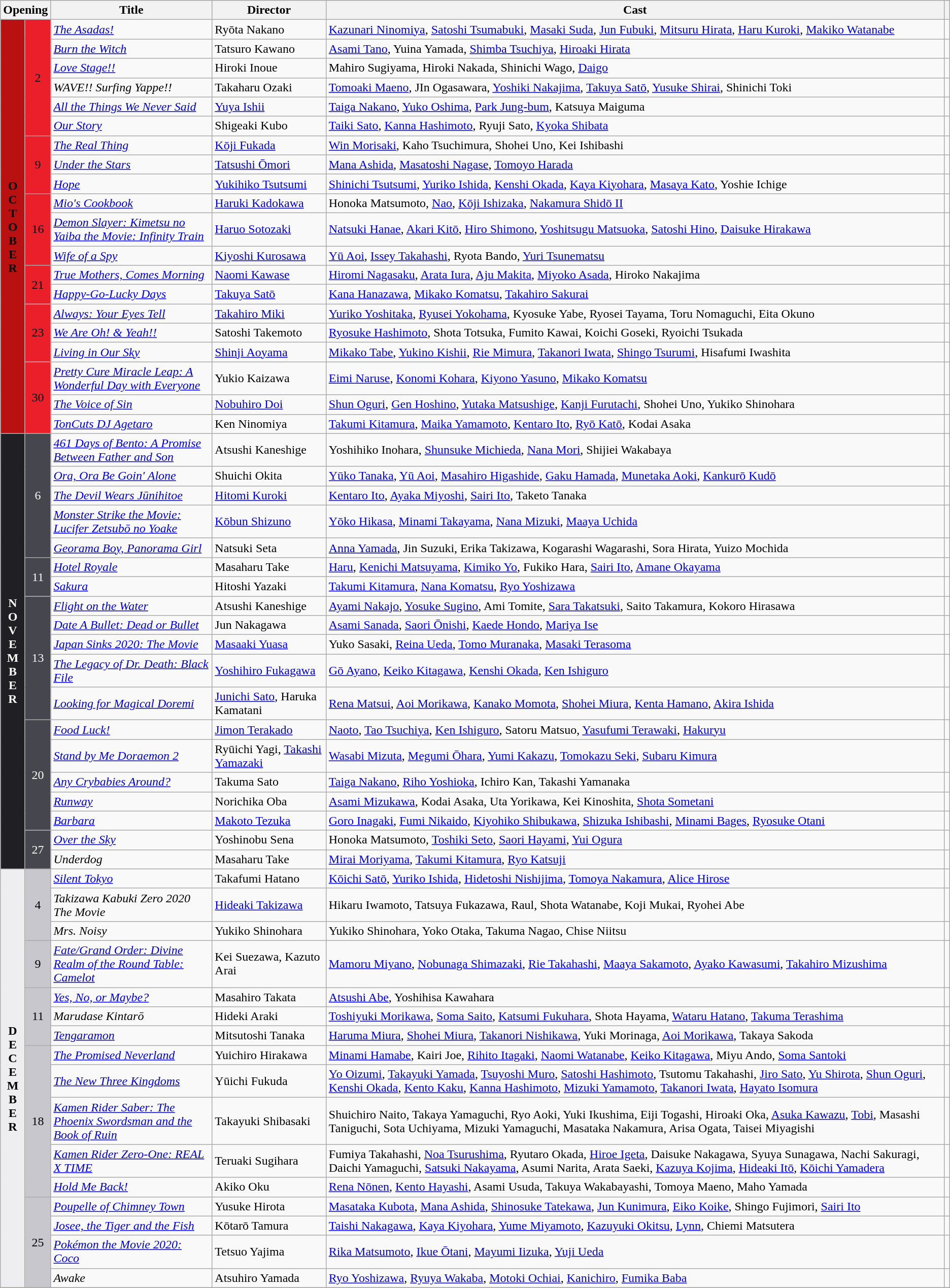<table class="wikitable sortable">
<tr style="background:#b0e0e6; text-align:center">
<th colspan="2">Opening</th>
<th style="width:17%">Title</th>
<th style="width:12%">Director</th>
<th>Cast</th>
<th></th>
</tr>
<tr>
<th rowspan="20" style="text-align:center; background:#B91111; color:black">O<br>C<br>T<br>O<br>B<br>E<br>R</th>
<td rowspan="6" style="text-align:center; background:#EB1F2A; color:black;">2</td>
<td><em><a href='#'>The Asadas!</a></em></td>
<td>Ryōta Nakano</td>
<td><a href='#'>Kazunari Ninomiya</a>, <a href='#'>Satoshi Tsumabuki</a>, <a href='#'>Masaki Suda</a>, <a href='#'>Jun Fubuki</a>, <a href='#'>Mitsuru Hirata</a>, <a href='#'>Haru Kuroki</a>, <a href='#'>Makiko Watanabe</a></td>
<td></td>
</tr>
<tr>
<td><em><a href='#'>Burn the Witch</a></em></td>
<td>Tatsuro Kawano</td>
<td><a href='#'>Asami Tano</a>, Yuina Yamada, <a href='#'>Shimba Tsuchiya</a>, <a href='#'>Hiroaki Hirata</a></td>
<td></td>
</tr>
<tr>
<td><em><a href='#'>Love Stage!!</a></em></td>
<td>Hiroki Inoue</td>
<td>Mahiro Sugiyama, Hiroki Nakada, Shinichi Wago, <a href='#'>Daigo</a></td>
<td></td>
</tr>
<tr>
<td><em>WAVE!! Surfing Yappe!!</em></td>
<td>Takaharu Ozaki</td>
<td><a href='#'>Tomoaki Maeno</a>, JIn Ogasawara, <a href='#'>Yoshiki Nakajima</a>, <a href='#'>Takuya Satō</a>, <a href='#'>Yusuke Shirai</a>, Shinichi Toki</td>
<td></td>
</tr>
<tr>
<td><em><a href='#'>All the Things We Never Said</a></em></td>
<td><a href='#'>Yuya Ishii</a></td>
<td><a href='#'>Taiga Nakano</a>, <a href='#'>Yuko Oshima</a>, <a href='#'>Park Jung-bum</a>, Katsuya Maiguma</td>
<td></td>
</tr>
<tr>
<td><em><a href='#'>Our Story</a></em></td>
<td>Shigeaki Kubo</td>
<td><a href='#'>Taiki Sato</a>, <a href='#'>Kanna Hashimoto</a>, Ryuji Sato, <a href='#'>Kyoka Shibata</a></td>
<td></td>
</tr>
<tr>
<td rowspan="3" style="text-align:center; background:#EB1F2A; color:black;">9</td>
<td><em><a href='#'>The Real Thing</a></em></td>
<td><a href='#'>Kōji Fukada</a></td>
<td><a href='#'>Win Morisaki</a>, Kaho Tsuchimura, Shohei Uno, Kei Ishibashi</td>
<td></td>
</tr>
<tr>
<td><em><a href='#'>Under the Stars</a></em></td>
<td><a href='#'>Tatsushi Ōmori</a></td>
<td><a href='#'>Mana Ashida</a>, <a href='#'>Masatoshi Nagase</a>, <a href='#'>Tomoyo Harada</a></td>
<td></td>
</tr>
<tr>
<td><em><a href='#'>Hope</a></em></td>
<td><a href='#'>Yukihiko Tsutsumi</a></td>
<td><a href='#'>Shinichi Tsutsumi</a>, <a href='#'>Yuriko Ishida</a>, <a href='#'>Kenshi Okada</a>, <a href='#'>Kaya Kiyohara</a>, <a href='#'>Masaya Kato</a>, Yoshie Ichige</td>
<td></td>
</tr>
<tr>
<td rowspan="3" style="text-align:center; background:#EB1F2A; color:black;">16</td>
<td><em><a href='#'>Mio's Cookbook</a></em></td>
<td><a href='#'>Haruki Kadokawa</a></td>
<td>Honoka Matsumoto, <a href='#'>Nao</a>, <a href='#'>Kōji Ishizaka</a>, <a href='#'>Nakamura Shidō II</a></td>
<td></td>
</tr>
<tr>
<td><em><a href='#'>Demon Slayer: Kimetsu no Yaiba the Movie: Infinity Train</a></em></td>
<td><a href='#'>Haruo Sotozaki</a></td>
<td><a href='#'>Natsuki Hanae</a>, <a href='#'>Akari Kitō</a>, <a href='#'>Hiro Shimono</a>, <a href='#'>Yoshitsugu Matsuoka</a>, <a href='#'>Satoshi Hino</a>, <a href='#'>Daisuke Hirakawa</a></td>
<td></td>
</tr>
<tr>
<td><em><a href='#'>Wife of a Spy</a></em></td>
<td><a href='#'>Kiyoshi Kurosawa</a></td>
<td><a href='#'>Yū Aoi</a>, <a href='#'>Issey Takahashi</a>, Ryota Bando, <a href='#'>Yuri Tsunematsu</a></td>
<td></td>
</tr>
<tr>
<td rowspan="2" style="text-align:center; background:#EB1F2A; color:black;">21</td>
<td><em><a href='#'>True Mothers, Comes Morning</a></em></td>
<td><a href='#'>Naomi Kawase</a></td>
<td><a href='#'>Hiromi Nagasaku</a>, <a href='#'>Arata Iura</a>, <a href='#'>Aju Makita</a>, <a href='#'>Miyoko Asada</a>, Hiroko Nakajima</td>
<td></td>
</tr>
<tr>
<td><em><a href='#'>Happy-Go-Lucky Days</a></em></td>
<td><a href='#'>Takuya Satō</a></td>
<td><a href='#'>Kana Hanazawa</a>, <a href='#'>Mikako Komatsu</a>, <a href='#'>Takahiro Sakurai</a></td>
<td></td>
</tr>
<tr>
<td rowspan="3" style="text-align:center; background:#EB1F2A; color:black;">23</td>
<td><em><a href='#'>Always: Your Eyes Tell</a></em></td>
<td><a href='#'>Takahiro Miki</a></td>
<td><a href='#'>Yuriko Yoshitaka</a>, <a href='#'>Ryusei Yokohama</a>, Kyosuke Yabe, Ryosei Tayama, Toru Nomaguchi, Eita Okuno</td>
<td></td>
</tr>
<tr>
<td><em><a href='#'>We Are Oh! & Yeah!!</a></em></td>
<td>Satoshi Takemoto</td>
<td><a href='#'>Ryosuke Hashimoto</a>, Shota Totsuka, Fumito Kawai, Koichi Goseki, Ryoichi Tsukada</td>
<td></td>
</tr>
<tr>
<td><em><a href='#'>Living in Our Sky</a></em></td>
<td><a href='#'>Shinji Aoyama</a></td>
<td><a href='#'>Mikako Tabe</a>, <a href='#'>Yukino Kishii</a>, <a href='#'>Rie Mimura</a>, <a href='#'>Takanori Iwata</a>, <a href='#'>Shingo Tsurumi</a>, Hisafumi Iwashita</td>
<td></td>
</tr>
<tr>
<td rowspan="3" style="text-align:center; background:#EB1F2A; color:black;">30</td>
<td><em><a href='#'>Pretty Cure Miracle Leap: A Wonderful Day with Everyone</a></em></td>
<td>Yukio Kaizawa</td>
<td><a href='#'>Eimi Naruse</a>, <a href='#'>Konomi Kohara</a>, <a href='#'>Kiyono Yasuno</a>, <a href='#'>Mikako Komatsu</a></td>
<td></td>
</tr>
<tr>
<td><em><a href='#'>The Voice of Sin</a></em></td>
<td><a href='#'>Nobuhiro Doi</a></td>
<td><a href='#'>Shun Oguri</a>, <a href='#'>Gen Hoshino</a>, <a href='#'>Yutaka Matsushige</a>, <a href='#'>Kanji Furutachi</a>, Shohei Uno, Yukiko Shinohara</td>
<td></td>
</tr>
<tr>
<td><em><a href='#'>TonCuts DJ Agetaro</a></em></td>
<td>Ken Ninomiya</td>
<td><a href='#'>Takumi Kitamura</a>, <a href='#'>Maika Yamamoto</a>, <a href='#'>Kentaro Ito</a>, <a href='#'>Ryō Katō</a>, Kodai Asaka</td>
<td></td>
</tr>
<tr>
<th rowspan="19" style="text-align:center; background:#202024; color:white;">N<br>O<br>V<br>E<br>M<br>B<br>E<br>R</th>
<td rowspan="5" style="text-align:center; background:#46464F; color:white;">6</td>
<td><em><a href='#'>461 Days of Bento: A Promise Between Father and Son</a></em></td>
<td>Atsushi Kaneshige</td>
<td>Yoshihiko Inohara, <a href='#'>Shunsuke Michieda</a>, <a href='#'>Nana Mori</a>, Shijiei Wakabaya</td>
<td></td>
</tr>
<tr>
<td><em><a href='#'>Ora, Ora Be Goin' Alone</a></em></td>
<td>Shuichi Okita</td>
<td><a href='#'>Yūko Tanaka</a>, <a href='#'>Yū Aoi</a>, <a href='#'>Masahiro Higashide</a>, <a href='#'>Gaku Hamada</a>, <a href='#'>Munetaka Aoki</a>, <a href='#'>Kankurō Kudō</a></td>
<td></td>
</tr>
<tr>
<td><em><a href='#'>The Devil Wears Jūnihitoe</a></em></td>
<td><a href='#'>Hitomi Kuroki</a></td>
<td><a href='#'>Kentaro Ito</a>, <a href='#'>Ayaka Miyoshi</a>, <a href='#'>Sairi Ito</a>, Taketo Tanaka</td>
<td></td>
</tr>
<tr>
<td><em><a href='#'>Monster Strike the Movie: Lucifer Zetsubō no Yoake</a></em></td>
<td><a href='#'>Kōbun Shizuno</a></td>
<td><a href='#'>Yōko Hikasa</a>, <a href='#'>Minami Takayama</a>, <a href='#'>Nana Mizuki</a>, <a href='#'>Maaya Uchida</a></td>
<td></td>
</tr>
<tr>
<td><em><a href='#'>Georama Boy, Panorama Girl</a></em></td>
<td>Natsuki Seta</td>
<td><a href='#'>Anna Yamada</a>, Jin Suzuki, Erika Takizawa, Kogarashi Wagarashi, Sora Hirata, Yuizo Mochida</td>
<td></td>
</tr>
<tr>
<td rowspan="2" style="text-align:center; background:#46464F; color:white;">11</td>
<td><em><a href='#'>Hotel Royale</a></em></td>
<td>Masaharu Take</td>
<td><a href='#'>Haru</a>, <a href='#'>Kenichi Matsuyama</a>, <a href='#'>Kimiko Yo</a>, Fukiko Hara, <a href='#'>Sairi Ito</a>, <a href='#'>Amane Okayama</a></td>
<td></td>
</tr>
<tr>
<td><em><a href='#'>Sakura</a></em></td>
<td>Hitoshi Yazaki</td>
<td><a href='#'>Takumi Kitamura</a>, <a href='#'>Nana Komatsu</a>, <a href='#'>Ryo Yoshizawa</a></td>
<td></td>
</tr>
<tr>
<td rowspan="5" style="text-align:center; background:#46464F; color:white;">13</td>
<td><em><a href='#'>Flight on the Water</a></em></td>
<td>Atsushi Kaneshige</td>
<td><a href='#'>Ayami Nakajo</a>, <a href='#'>Yosuke Sugino</a>, Ami Tomite, <a href='#'>Sara Takatsuki</a>, Saito Takamura, Kokoro Hirasawa</td>
<td></td>
</tr>
<tr>
<td><em><a href='#'>Date A Bullet: Dead or Bullet</a></em></td>
<td>Jun Nakagawa</td>
<td><a href='#'>Asami Sanada</a>, <a href='#'>Saori Ōnishi</a>, <a href='#'>Kaede Hondo</a>, <a href='#'>Mariya Ise</a></td>
<td></td>
</tr>
<tr>
<td><em><a href='#'>Japan Sinks 2020: The Movie</a></em></td>
<td><a href='#'>Masaaki Yuasa</a></td>
<td>Yuko Sasaki, <a href='#'>Reina Ueda</a>, <a href='#'>Tomo Muranaka</a>, <a href='#'>Masaki Terasoma</a></td>
<td></td>
</tr>
<tr>
<td><em><a href='#'>The Legacy of Dr. Death: Black File</a></em></td>
<td><a href='#'>Yoshihiro Fukagawa</a></td>
<td><a href='#'>Gō Ayano</a>, <a href='#'>Keiko Kitagawa</a>, <a href='#'>Kenshi Okada</a>, <a href='#'>Ken Ishiguro</a></td>
<td></td>
</tr>
<tr>
<td><em><a href='#'>Looking for Magical Doremi</a></em></td>
<td><a href='#'>Junichi Sato</a>, Haruka Kamatani</td>
<td><a href='#'>Rena Matsui</a>, <a href='#'>Aoi Morikawa</a>, <a href='#'>Kanako Momota</a>, <a href='#'>Shohei Miura</a>, <a href='#'>Kenta Hamano</a>, <a href='#'>Akira Ishida</a></td>
<td></td>
</tr>
<tr>
<td rowspan="5" style="text-align:center; background:#46464F; color:white;">20</td>
<td><em><a href='#'>Food Luck!</a></em></td>
<td><a href='#'>Jimon Terakado</a></td>
<td><a href='#'>Naoto</a>, <a href='#'>Tao Tsuchiya</a>, <a href='#'>Ken Ishiguro</a>, Satoru Matsuo, <a href='#'>Yasufumi Terawaki</a>, <a href='#'>Hakuryu</a></td>
<td></td>
</tr>
<tr>
<td><em><a href='#'>Stand by Me Doraemon 2</a></em></td>
<td>Ryūichi Yagi, <a href='#'>Takashi Yamazaki</a></td>
<td><a href='#'>Wasabi Mizuta</a>, <a href='#'>Megumi Ōhara</a>, <a href='#'>Yumi Kakazu</a>, <a href='#'>Tomokazu Seki</a>, <a href='#'>Subaru Kimura</a></td>
<td></td>
</tr>
<tr>
<td><em><a href='#'>Any Crybabies Around?</a></em></td>
<td>Takuma Sato</td>
<td><a href='#'>Taiga Nakano</a>, <a href='#'>Riho Yoshioka</a>, Ichiro Kan, Takashi Yamanaka</td>
<td></td>
</tr>
<tr>
<td><em><a href='#'>Runway</a></em></td>
<td>Norichika Oba</td>
<td><a href='#'>Asami Mizukawa</a>, Kodai Asaka, Uta Yorikawa, Kei Kinoshita, <a href='#'>Shota Sometani</a></td>
<td></td>
</tr>
<tr>
<td><em><a href='#'>Barbara</a></em></td>
<td><a href='#'>Makoto Tezuka</a></td>
<td><a href='#'>Goro Inagaki</a>, <a href='#'>Fumi Nikaido</a>, <a href='#'>Kiyohiko Shibukawa</a>, <a href='#'>Shizuka Ishibashi</a>, <a href='#'>Minami Bages</a>, <a href='#'>Ryosuke Otani</a></td>
<td></td>
</tr>
<tr>
<td rowspan="2" style="text-align:center; background:#46464F; color:white;">27</td>
<td><em><a href='#'>Over the Sky</a></em></td>
<td>Yoshinobu Sena</td>
<td>Honoka Matsumoto, <a href='#'>Toshiki Seto</a>, <a href='#'>Saori Hayami</a>, <a href='#'>Yui Ogura</a></td>
<td></td>
</tr>
<tr>
<td><em>Underdog</em></td>
<td>Masaharu Take</td>
<td><a href='#'>Mirai Moriyama</a>, <a href='#'>Takumi Kitamura</a>, <a href='#'>Ryo Katsuji</a></td>
<td></td>
</tr>
<tr>
<th rowspan="16" style="text-align:center; background:#EEEEF0; color:black;">D<br>E<br>C<br>E<br>M<br>B<br>E<br>R</th>
<td rowspan="3" style="text-align:center; background:#C7C7CD; color:black;">4</td>
<td><em><a href='#'>Silent Tokyo</a></em></td>
<td>Takafumi Hatano</td>
<td><a href='#'>Kōichi Satō</a>, <a href='#'>Yuriko Ishida</a>, <a href='#'>Hidetoshi Nishijima</a>, <a href='#'>Tomoya Nakamura</a>, <a href='#'>Alice Hirose</a></td>
<td></td>
</tr>
<tr>
<td><em>Takizawa Kabuki Zero 2020 The Movie</em></td>
<td><a href='#'>Hideaki Takizawa</a></td>
<td>Hikaru Iwamoto, Tatsuya Fukazawa, Raul, Shota Watanabe, Koji Mukai, Ryohei Abe</td>
<td></td>
</tr>
<tr>
<td><em>Mrs. Noisy</em></td>
<td>Yukiko Shinohara</td>
<td>Yukiko Shinohara, Yoko Otaka, Takuma Nagao, Chise Niitsu</td>
<td></td>
</tr>
<tr>
<td rowspan="1" style="text-align:center; background:#C7C7CD; color:black;">9</td>
<td><em><a href='#'>Fate/Grand Order: Divine Realm of the Round Table: Camelot</a></em></td>
<td>Kei Suezawa, Kazuto Arai</td>
<td><a href='#'>Mamoru Miyano</a>, <a href='#'>Nobunaga Shimazaki</a>, <a href='#'>Rie Takahashi</a>, <a href='#'>Maaya Sakamoto</a>, <a href='#'>Ayako Kawasumi</a>, <a href='#'>Takahiro Mizushima</a></td>
<td></td>
</tr>
<tr>
<td rowspan="3" style="text-align:center; background:#C7C7CD; color:black;">11</td>
<td><em><a href='#'>Yes, No, or Maybe?</a></em></td>
<td>Masahiro Takata</td>
<td><a href='#'>Atsushi Abe</a>, Yoshihisa Kawahara</td>
<td></td>
</tr>
<tr>
<td><em>Marudase Kintarō</em></td>
<td>Hideki Araki</td>
<td><a href='#'>Toshiyuki Morikawa</a>, <a href='#'>Soma Saito</a>, <a href='#'>Katsumi Fukuhara</a>, Shota Hayama, <a href='#'>Wataru Hatano</a>, <a href='#'>Takuma Terashima</a></td>
<td></td>
</tr>
<tr>
<td><em><a href='#'>Tengaramon</a></em></td>
<td>Mitsutoshi Tanaka</td>
<td><a href='#'>Haruma Miura</a>, <a href='#'>Shohei Miura</a>, <a href='#'>Takanori Nishikawa</a>, Yuki Morinaga, <a href='#'>Aoi Morikawa</a>, Takaya Sakoda</td>
<td></td>
</tr>
<tr>
<td rowspan="5" style="text-align:center; background:#C7C7CD; color:black;">18</td>
<td><em><a href='#'>The Promised Neverland</a></em></td>
<td>Yuichiro Hirakawa</td>
<td><a href='#'>Minami Hamabe</a>, Kairi Joe, <a href='#'>Rihito Itagaki</a>, <a href='#'>Naomi Watanabe</a>, <a href='#'>Keiko Kitagawa</a>, Miyu Ando, <a href='#'>Soma Santoki</a></td>
<td></td>
</tr>
<tr>
<td><em><a href='#'>The New Three Kingdoms</a></em></td>
<td>Yūichi Fukuda</td>
<td><a href='#'>Yo Oizumi</a>, <a href='#'>Takayuki Yamada</a>, <a href='#'>Tsuyoshi Muro</a>, <a href='#'>Satoshi Hashimoto</a>, Tsutomu Takahashi, <a href='#'>Jiro Sato</a>, <a href='#'>Yu Shirota</a>, <a href='#'>Shun Oguri</a>, <a href='#'>Kenshi Okada</a>, <a href='#'>Kento Kaku</a>, <a href='#'>Kanna Hashimoto</a>, <a href='#'>Mizuki Yamamoto</a>, <a href='#'>Takanori Iwata</a>, <a href='#'>Hayato Isomura</a></td>
<td></td>
</tr>
<tr>
<td><em><a href='#'>Kamen Rider Saber: The Phoenix Swordsman and the Book of Ruin</a></em></td>
<td>Takayuki Shibasaki</td>
<td>Shuichiro Naito, Takaya Yamaguchi, Ryo Aoki, Yuki Ikushima, Eiji Togashi, Hiroaki Oka, <a href='#'>Asuka Kawazu</a>, <a href='#'>Tobi</a>, Masashi Taniguchi, Sota Uchiyama, Mizuki Yamaguchi, Masataka Nakamura, Arisa Ogata,  Taisei Miyagishi</td>
<td></td>
</tr>
<tr>
<td><em><a href='#'>Kamen Rider Zero-One: REAL X TIME</a></em></td>
<td>Teruaki Sugihara</td>
<td>Fumiya Takahashi, <a href='#'>Noa Tsurushima</a>, Ryutaro Okada, <a href='#'>Hiroe Igeta</a>, Daisuke Nakagawa, Syuya Sunagawa, Nachi Sakuragi, Daichi Yamaguchi, <a href='#'>Satsuki Nakayama</a>, Asumi Narita, Arata Saeki, <a href='#'>Kazuya Kojima</a>, <a href='#'>Hideaki Itō</a>, <a href='#'>Kōichi Yamadera</a></td>
<td></td>
</tr>
<tr>
<td><em><a href='#'>Hold Me Back!</a></em></td>
<td>Akiko Oku</td>
<td><a href='#'>Rena Nōnen</a>, <a href='#'>Kento Hayashi</a>, Asami Usuda, Takuya Wakabayashi, Tomoya Maeno, Maho Yamada</td>
<td></td>
</tr>
<tr>
<td rowspan="4" style="text-align:center; background:#C7C7CD; color:black;">25</td>
<td><em><a href='#'>Poupelle of Chimney Town</a></em></td>
<td>Yusuke Hirota</td>
<td><a href='#'>Masataka Kubota</a>, <a href='#'>Mana Ashida</a>, <a href='#'>Shinosuke Tatekawa</a>, <a href='#'>Jun Kunimura</a>, <a href='#'>Eiko Koike</a>, Shingo Fujimori, <a href='#'>Sairi Ito</a></td>
<td></td>
</tr>
<tr>
<td><em><a href='#'>Josee, the Tiger and the Fish</a></em></td>
<td>Kōtarō Tamura</td>
<td><a href='#'>Taishi Nakagawa</a>, <a href='#'>Kaya Kiyohara</a>, <a href='#'>Yume Miyamoto</a>, <a href='#'>Kazuyuki Okitsu</a>, <a href='#'>Lynn</a>, Chiemi Matsutera</td>
<td></td>
</tr>
<tr>
<td><em><a href='#'>Pokémon the Movie 2020: Coco</a></em></td>
<td>Tetsuo Yajima</td>
<td><a href='#'>Rika Matsumoto</a>, <a href='#'>Ikue Ōtani</a>, <a href='#'>Mayumi Iizuka</a>, <a href='#'>Yuji Ueda</a></td>
<td></td>
</tr>
<tr>
<td><em>Awake</em></td>
<td>Atsuhiro Yamada</td>
<td><a href='#'>Ryo Yoshizawa</a>, <a href='#'>Ryuya Wakaba</a>, <a href='#'>Motoki Ochiai</a>, <a href='#'>Kanichiro</a>, <a href='#'>Fumika Baba</a></td>
<td></td>
</tr>
<tr>
</tr>
</table>
